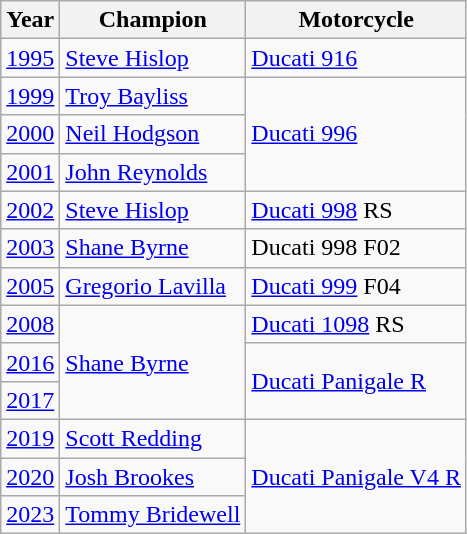<table class="wikitable">
<tr>
<th>Year</th>
<th>Champion</th>
<th>Motorcycle</th>
</tr>
<tr>
<td><a href='#'>1995</a></td>
<td> <a href='#'>Steve Hislop</a></td>
<td><a href='#'>Ducati 916</a></td>
</tr>
<tr>
<td><a href='#'>1999</a></td>
<td> <a href='#'>Troy Bayliss</a></td>
<td rowspan="3"><a href='#'>Ducati 996</a></td>
</tr>
<tr>
<td><a href='#'>2000</a></td>
<td> <a href='#'>Neil Hodgson</a></td>
</tr>
<tr>
<td><a href='#'>2001</a></td>
<td> <a href='#'>John Reynolds</a></td>
</tr>
<tr>
<td><a href='#'>2002</a></td>
<td> <a href='#'>Steve Hislop</a></td>
<td><a href='#'>Ducati 998</a> RS</td>
</tr>
<tr>
<td><a href='#'>2003</a></td>
<td> <a href='#'>Shane Byrne</a></td>
<td>Ducati 998 F02</td>
</tr>
<tr>
<td><a href='#'>2005</a></td>
<td> <a href='#'>Gregorio Lavilla</a></td>
<td><a href='#'>Ducati 999</a> F04</td>
</tr>
<tr>
<td><a href='#'>2008</a></td>
<td rowspan="3"> <a href='#'>Shane Byrne</a></td>
<td><a href='#'>Ducati 1098</a> RS</td>
</tr>
<tr>
<td><a href='#'>2016</a></td>
<td rowspan="2"><a href='#'>Ducati Panigale R</a></td>
</tr>
<tr>
<td><a href='#'>2017</a></td>
</tr>
<tr>
<td><a href='#'>2019</a></td>
<td> <a href='#'>Scott Redding</a></td>
<td rowspan="3"><a href='#'>Ducati Panigale V4 R</a></td>
</tr>
<tr>
<td><a href='#'>2020</a></td>
<td> <a href='#'>Josh Brookes</a></td>
</tr>
<tr>
<td><a href='#'>2023</a></td>
<td> <a href='#'>Tommy Bridewell</a></td>
</tr>
</table>
